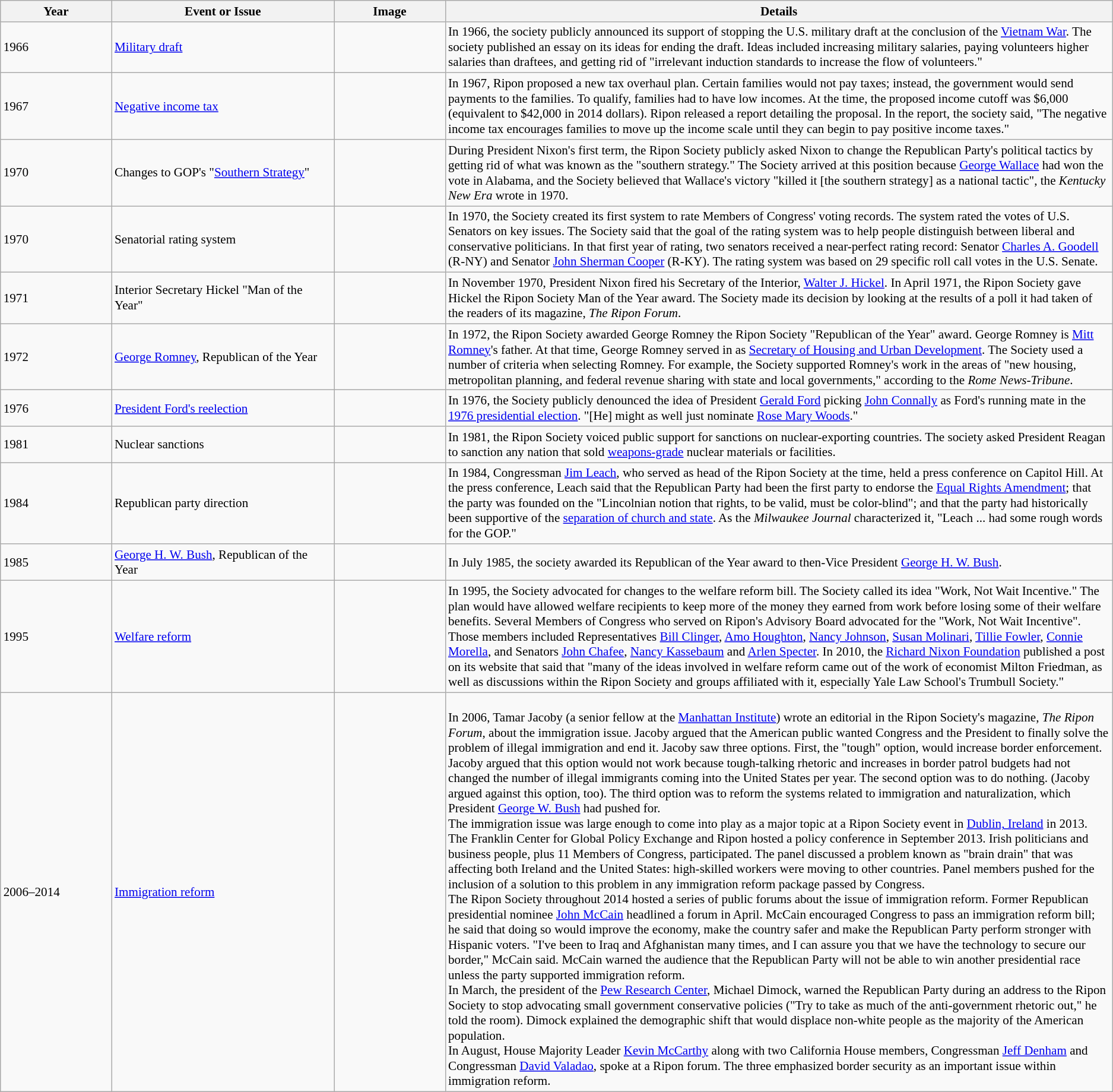<table border="1" class="wikitable" style="font-size:88%;">
<tr>
<th scope="col" width="10%">Year</th>
<th scope="col" width="20%">Event or Issue</th>
<th scope="col" width="10%">Image</th>
<th scope="col" width="60%">Details</th>
</tr>
<tr>
<td>1966</td>
<td><a href='#'>Military draft</a></td>
<td><br></td>
<td>In 1966, the society publicly announced its support of stopping the U.S. military draft at the conclusion of the <a href='#'>Vietnam War</a>. The society published an essay on its ideas for ending the draft. Ideas included increasing military salaries, paying volunteers higher salaries than draftees, and getting rid of "irrelevant induction standards to increase the flow of volunteers."</td>
</tr>
<tr>
<td>1967</td>
<td><a href='#'>Negative income tax</a></td>
<td><br></td>
<td>In 1967, Ripon proposed a new tax overhaul plan. Certain families would not pay taxes; instead, the government would send payments to the families. To qualify, families had to have low incomes. At the time, the proposed income cutoff was $6,000 (equivalent to $42,000 in 2014 dollars). Ripon released a report detailing the proposal. In the report, the society said, "The negative income tax encourages families to move up the income scale until they can begin to pay positive income taxes."</td>
</tr>
<tr>
<td>1970</td>
<td>Changes to GOP's "<a href='#'>Southern Strategy</a>"</td>
<td><br></td>
<td>During President Nixon's first term, the Ripon Society publicly asked Nixon to change the Republican Party's political tactics by getting rid of what was known as the "southern strategy." The Society arrived at this position because <a href='#'>George Wallace</a> had won the vote in Alabama, and the Society believed that Wallace's victory "killed it [the southern strategy] as a national tactic", the <em>Kentucky New Era</em> wrote in 1970.</td>
</tr>
<tr>
<td>1970</td>
<td>Senatorial rating system</td>
<td><br></td>
<td>In 1970, the Society created its first system to rate Members of Congress' voting records. The system rated the votes of U.S. Senators on key issues. The Society said that the goal of the rating system was to help people distinguish between liberal and conservative politicians. In that first year of rating, two senators received a near-perfect rating record: Senator <a href='#'>Charles A. Goodell</a> (R-NY) and Senator <a href='#'>John Sherman Cooper</a> (R-KY). The rating system was based on 29 specific roll call votes in the U.S. Senate.</td>
</tr>
<tr>
<td>1971</td>
<td>Interior Secretary Hickel "Man of the Year"</td>
<td><br></td>
<td>In November 1970, President Nixon fired his Secretary of the Interior, <a href='#'>Walter J. Hickel</a>. In April 1971, the Ripon Society gave Hickel the Ripon Society Man of the Year award. The Society made its decision by looking at the results of a poll it had taken of the readers of its magazine, <em>The Ripon Forum</em>.</td>
</tr>
<tr>
<td>1972</td>
<td><a href='#'>George Romney</a>, Republican of the Year</td>
<td><br></td>
<td>In 1972, the Ripon Society awarded George Romney the Ripon Society "Republican of the Year" award. George Romney is <a href='#'>Mitt Romney</a>'s father. At that time, George Romney served in as <a href='#'>Secretary of Housing and Urban Development</a>. The Society used a number of criteria when selecting Romney. For example, the Society supported Romney's work in the areas of "new housing, metropolitan planning, and federal revenue sharing with state and local governments," according to the <em>Rome News-Tribune</em>.</td>
</tr>
<tr>
<td>1976</td>
<td><a href='#'>President Ford's reelection</a></td>
<td><br></td>
<td>In 1976, the Society publicly denounced the idea of President <a href='#'>Gerald Ford</a> picking <a href='#'>John Connally</a> as Ford's running mate in the <a href='#'>1976 presidential election</a>. "[He] might as well just nominate <a href='#'>Rose Mary Woods</a>."</td>
</tr>
<tr>
<td>1981</td>
<td>Nuclear sanctions</td>
<td><br></td>
<td>In 1981, the Ripon Society voiced public support for sanctions on nuclear-exporting countries. The society asked President Reagan to sanction any nation that sold <a href='#'>weapons-grade</a> nuclear materials or facilities.</td>
</tr>
<tr>
<td>1984</td>
<td>Republican party direction</td>
<td><br>
</td>
<td>In 1984, Congressman <a href='#'>Jim Leach</a>, who served as head of the Ripon Society at the time, held a press conference on Capitol Hill. At the press conference, Leach said that the Republican Party had been the first party to endorse the <a href='#'>Equal Rights Amendment</a>; that the party was founded on the "Lincolnian notion that rights, to be valid, must be color-blind"; and that the party had historically been supportive of the <a href='#'>separation of church and state</a>. As the <em>Milwaukee Journal</em> characterized it, "Leach ... had some rough words for the GOP."</td>
</tr>
<tr>
<td>1985</td>
<td><a href='#'>George H. W. Bush</a>, Republican of the Year</td>
<td><br></td>
<td>In July 1985, the society awarded its Republican of the Year award to then-Vice President <a href='#'>George H. W. Bush</a>.</td>
</tr>
<tr>
<td>1995</td>
<td><a href='#'>Welfare reform</a></td>
<td><br></td>
<td>In 1995, the Society advocated for changes to the welfare reform bill. The Society called its idea "Work, Not Wait Incentive." The plan would have allowed welfare recipients to keep more of the money they earned from work before losing some of their welfare benefits. Several Members of Congress who served on Ripon's Advisory Board advocated for the "Work, Not Wait Incentive". Those members included Representatives <a href='#'>Bill Clinger</a>, <a href='#'>Amo Houghton</a>, <a href='#'>Nancy Johnson</a>, <a href='#'>Susan Molinari</a>, <a href='#'>Tillie Fowler</a>, <a href='#'>Connie Morella</a>, and Senators <a href='#'>John Chafee</a>, <a href='#'>Nancy Kassebaum</a> and <a href='#'>Arlen Specter</a>. In 2010, the <a href='#'>Richard Nixon Foundation</a> published a post on its website that said that "many of the ideas involved in welfare reform came out of the work of economist Milton Friedman, as well as discussions within the Ripon Society and groups affiliated with it, especially Yale Law School's Trumbull Society."</td>
</tr>
<tr>
<td>2006–2014</td>
<td><a href='#'>Immigration reform</a></td>
<td><br>

</td>
<td><br>In 2006, Tamar Jacoby (a senior fellow at the <a href='#'>Manhattan Institute</a>) wrote an editorial in the Ripon Society's magazine, <em>The Ripon Forum</em>, about the immigration issue. Jacoby argued that the American public wanted Congress and the President to finally solve the problem of illegal immigration and end it. Jacoby saw three options. First, the "tough" option, would increase border enforcement. Jacoby argued that this option would not work because tough-talking rhetoric and increases in border patrol budgets had not changed the number of illegal immigrants coming into the United States per year. The second option was to do nothing. (Jacoby argued against this option, too). The third option was to reform the systems related to immigration and naturalization, which President <a href='#'>George W. Bush</a> had pushed for.<br>The immigration issue was large enough to come into play as a major topic at a Ripon Society event in <a href='#'>Dublin, Ireland</a> in 2013. The Franklin Center for Global Policy Exchange and Ripon hosted a policy conference in September 2013. Irish politicians and business people, plus 11 Members of Congress, participated. The panel discussed a problem known as "brain drain" that was affecting both Ireland and the United States: high-skilled workers were moving to other countries. Panel members pushed for the inclusion of a solution to this problem in any immigration reform package passed by Congress.<br>The Ripon Society throughout 2014 hosted a series of public forums about the issue of immigration reform. Former Republican presidential nominee <a href='#'>John McCain</a> headlined a forum in April. McCain encouraged Congress to pass an immigration reform bill; he said that doing so would improve the economy, make the country safer and make the Republican Party perform stronger with Hispanic voters. "I've been to Iraq and Afghanistan many times, and I can assure you that we have the technology to secure our border," McCain said. McCain warned the audience that the Republican Party will not be able to win another presidential race unless the party supported immigration reform.<br>In March, the president of the <a href='#'>Pew Research Center</a>, Michael Dimock, warned the Republican Party during an address to the Ripon Society to stop advocating small government conservative policies ("Try to take as much of the anti-government rhetoric out," he told the room). Dimock explained the demographic shift that would displace non-white people as the majority of the American population.<br>In August, House Majority Leader <a href='#'>Kevin McCarthy</a> along with two California House members, Congressman <a href='#'>Jeff Denham</a> and Congressman <a href='#'>David Valadao</a>, spoke at a Ripon forum. The three emphasized border security as an important issue within immigration reform.</td>
</tr>
</table>
